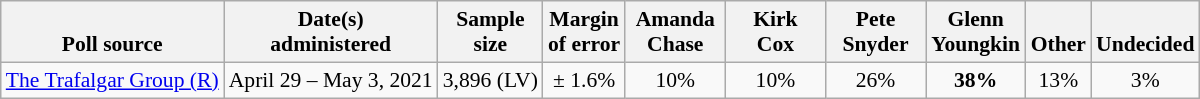<table class="wikitable" style="font-size:90%;text-align:center;">
<tr valign=bottom>
<th>Poll source</th>
<th>Date(s)<br>administered</th>
<th>Sample<br>size</th>
<th>Margin<br>of error</th>
<th style="width:60px;">Amanda<br>Chase</th>
<th style="width:60px;">Kirk<br>Cox</th>
<th style="width:60px;">Pete<br>Snyder</th>
<th style="width:60px;">Glenn<br>Youngkin</th>
<th>Other</th>
<th>Undecided</th>
</tr>
<tr>
<td style="text-align:left;"><a href='#'>The Trafalgar Group (R)</a></td>
<td>April 29 – May 3, 2021</td>
<td>3,896 (LV)</td>
<td>± 1.6%</td>
<td>10%</td>
<td>10%</td>
<td>26%</td>
<td><strong>38%</strong></td>
<td>13%</td>
<td>3%</td>
</tr>
</table>
